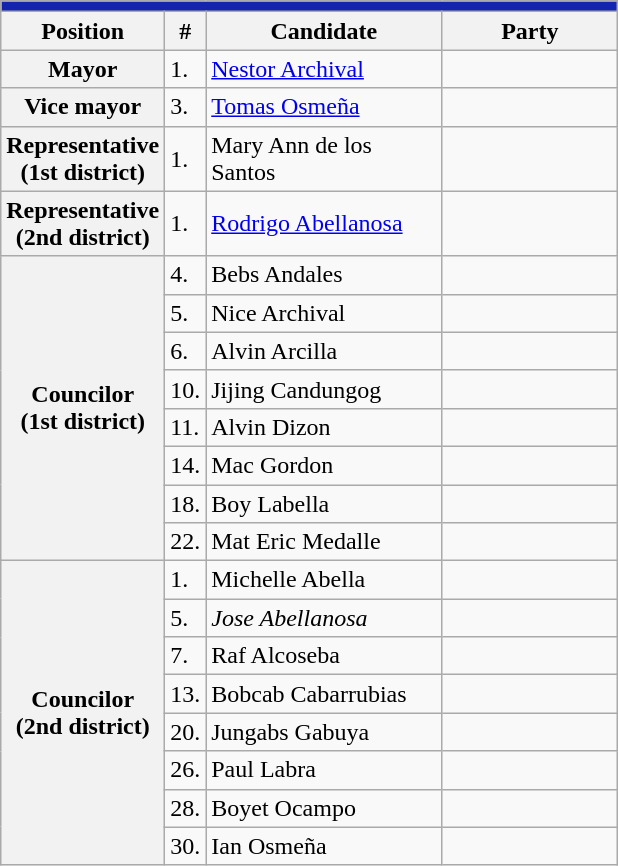<table class="wikitable plainrowheaders" style=font-size:90%">
<tr>
<td colspan="5" bgcolor="#1325ae"></td>
</tr>
<tr>
<th>Position</th>
<th>#</th>
<th width="150px">Candidate</th>
<th colspan="2" width="110px">Party</th>
</tr>
<tr>
<th scope="row">Mayor</th>
<td>1.</td>
<td><a href='#'>Nestor Archival</a></td>
<td></td>
</tr>
<tr>
<th scope="row">Vice mayor</th>
<td>3.</td>
<td><a href='#'>Tomas Osmeña</a></td>
<td></td>
</tr>
<tr>
<th scope="row">Representative<br>(1st district)</th>
<td>1.</td>
<td>Mary Ann de los Santos</td>
<td></td>
</tr>
<tr>
<th scope="row">Representative<br>(2nd district)</th>
<td>1.</td>
<td><a href='#'>Rodrigo Abellanosa</a></td>
<td></td>
</tr>
<tr>
<th scope="row" rowspan="8">Councilor<br>(1st district)</th>
<td>4.</td>
<td>Bebs Andales</td>
<td></td>
</tr>
<tr>
<td>5.</td>
<td>Nice Archival</td>
<td></td>
</tr>
<tr>
<td>6.</td>
<td>Alvin Arcilla</td>
<td></td>
</tr>
<tr>
<td>10.</td>
<td>Jijing Candungog</td>
<td></td>
</tr>
<tr>
<td>11.</td>
<td>Alvin Dizon</td>
<td></td>
</tr>
<tr>
<td>14.</td>
<td>Mac Gordon</td>
<td></td>
</tr>
<tr>
<td>18.</td>
<td>Boy Labella</td>
<td></td>
</tr>
<tr>
<td>22.</td>
<td>Mat Eric Medalle</td>
<td></td>
</tr>
<tr>
<th scope="row" rowspan="8">Councilor<br>(2nd district)</th>
<td>1.</td>
<td>Michelle Abella</td>
<td></td>
</tr>
<tr>
<td>5.</td>
<td><em>Jose Abellanosa</em></td>
<td></td>
</tr>
<tr>
<td>7.</td>
<td>Raf Alcoseba</td>
<td></td>
</tr>
<tr>
<td>13.</td>
<td>Bobcab Cabarrubias</td>
<td></td>
</tr>
<tr>
<td>20.</td>
<td>Jungabs Gabuya</td>
<td></td>
</tr>
<tr>
<td>26.</td>
<td>Paul Labra</td>
<td></td>
</tr>
<tr>
<td>28.</td>
<td>Boyet Ocampo</td>
<td></td>
</tr>
<tr>
<td>30.</td>
<td>Ian Osmeña</td>
<td></td>
</tr>
</table>
